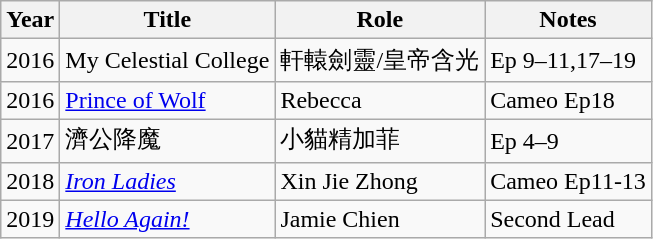<table class="wikitable">
<tr>
<th>Year</th>
<th>Title</th>
<th>Role</th>
<th>Notes</th>
</tr>
<tr>
<td>2016</td>
<td>My Celestial College</td>
<td>軒轅劍靈/皇帝含光</td>
<td>Ep 9–11,17–19</td>
</tr>
<tr>
<td>2016</td>
<td><a href='#'>Prince of Wolf</a></td>
<td>Rebecca</td>
<td>Cameo Ep18</td>
</tr>
<tr>
<td>2017</td>
<td>濟公降魔</td>
<td>小貓精加菲</td>
<td>Ep 4–9</td>
</tr>
<tr>
<td>2018</td>
<td><em><a href='#'>Iron Ladies</a></em></td>
<td>Xin Jie Zhong</td>
<td>Cameo Ep11-13</td>
</tr>
<tr>
<td>2019</td>
<td><em><a href='#'>Hello Again!</a></em></td>
<td>Jamie Chien</td>
<td>Second Lead</td>
</tr>
</table>
